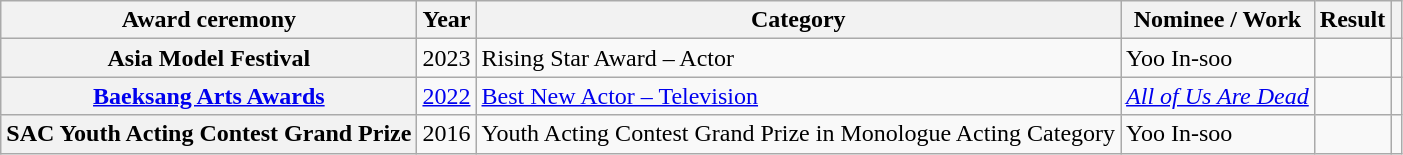<table class="wikitable plainrowheaders sortable">
<tr>
<th scope="col">Award ceremony</th>
<th scope="col">Year</th>
<th scope="col">Category</th>
<th scope="col">Nominee / Work</th>
<th scope="col">Result</th>
<th scope="col" class="unsortable"></th>
</tr>
<tr>
<th scope="row" rowspan=1>Asia Model Festival</th>
<td>2023</td>
<td>Rising Star Award – Actor</td>
<td>Yoo In-soo</td>
<td></td>
<td style="text-align:center"></td>
</tr>
<tr>
<th scope="row" rowspan="1"><a href='#'>Baeksang Arts Awards</a></th>
<td><a href='#'>2022</a></td>
<td><a href='#'>Best New Actor – Television</a></td>
<td><em><a href='#'>All of Us Are Dead</a></em></td>
<td></td>
<td style="text-align:center"></td>
</tr>
<tr>
<th scope="row">SAC Youth Acting Contest Grand Prize</th>
<td>2016</td>
<td>Youth Acting Contest Grand Prize in Monologue Acting Category</td>
<td>Yoo In-soo</td>
<td></td>
<td style="text-align:center"></td>
</tr>
</table>
